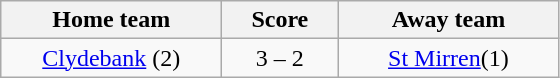<table class="wikitable" style="text-align: center">
<tr>
<th width=140>Home team</th>
<th width=70>Score</th>
<th width=140>Away team</th>
</tr>
<tr>
<td><a href='#'>Clydebank</a> (2)</td>
<td>3 – 2</td>
<td><a href='#'>St Mirren</a>(1)</td>
</tr>
</table>
